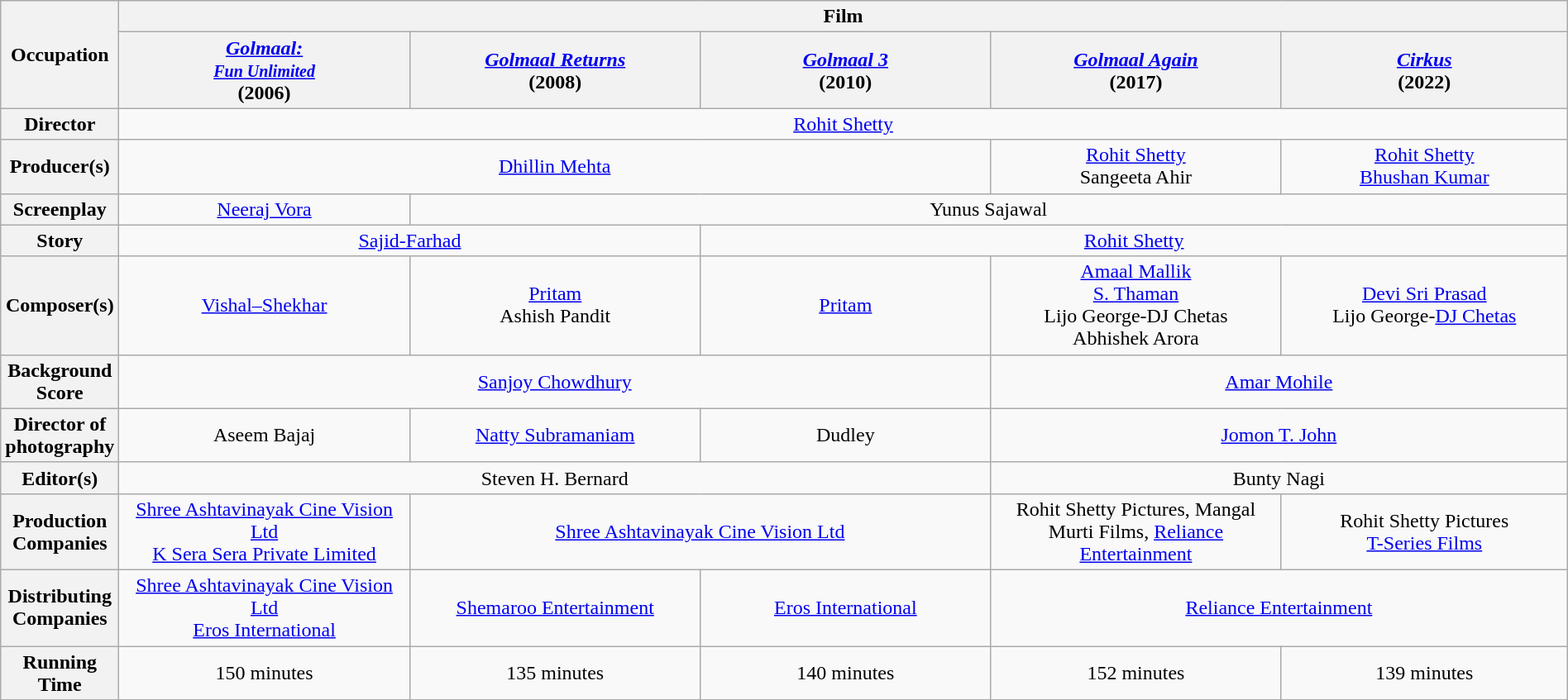<table class="wikitable"  style="text-align:center; width:100%;">
<tr>
<th rowspan="2">Occupation</th>
<th colspan="5">Film</th>
</tr>
<tr>
<th style="width:20%;"><em><a href='#'>Golmaal:<br><small>Fun Unlimited</small></a></em> <br>(2006)</th>
<th style="width:20%;"><em><a href='#'>Golmaal Returns</a></em> <br>(2008)</th>
<th style="width:20%;"><em><a href='#'>Golmaal 3</a></em> <br>(2010)</th>
<th style="width:20%;"><em><a href='#'>Golmaal Again</a></em> <br>(2017)</th>
<th style="width:20%;"><em><a href='#'>Cirkus</a></em> <br>(2022)</th>
</tr>
<tr>
<th>Director</th>
<td colspan="5"><a href='#'>Rohit Shetty</a></td>
</tr>
<tr>
<th>Producer(s)</th>
<td colspan="3"><a href='#'>Dhillin Mehta</a></td>
<td colspan="1"><a href='#'>Rohit Shetty</a> <br> Sangeeta Ahir</td>
<td><a href='#'>Rohit Shetty</a><br> <a href='#'>Bhushan Kumar</a></td>
</tr>
<tr>
<th>Screenplay</th>
<td><a href='#'>Neeraj Vora</a></td>
<td colspan="4">Yunus Sajawal</td>
</tr>
<tr>
<th>Story</th>
<td colspan="2"><a href='#'>Sajid-Farhad</a></td>
<td colspan="3"><a href='#'>Rohit Shetty</a></td>
</tr>
<tr>
<th>Composer(s)</th>
<td><a href='#'>Vishal–Shekhar</a></td>
<td><a href='#'>Pritam</a><br>Ashish Pandit</td>
<td><a href='#'>Pritam</a></td>
<td><a href='#'>Amaal Mallik</a><br><a href='#'>S. Thaman</a><br>Lijo George-DJ Chetas<br>Abhishek Arora</td>
<td><a href='#'>Devi Sri Prasad</a><br>Lijo George-<a href='#'>DJ Chetas</a></td>
</tr>
<tr>
<th>Background Score</th>
<td colspan=3><a href='#'>Sanjoy Chowdhury</a></td>
<td colspan=2><a href='#'>Amar Mohile</a></td>
</tr>
<tr>
<th>Director of photography</th>
<td>Aseem Bajaj</td>
<td><a href='#'>Natty Subramaniam</a></td>
<td>Dudley</td>
<td colspan="2"><a href='#'>Jomon T. John</a></td>
</tr>
<tr>
<th>Editor(s)</th>
<td colspan="3">Steven H. Bernard</td>
<td colspan="2">Bunty Nagi</td>
</tr>
<tr>
<th>Production Companies</th>
<td><a href='#'>Shree Ashtavinayak Cine Vision Ltd</a><br><a href='#'>K Sera Sera Private Limited</a></td>
<td Colspan=2><a href='#'>Shree Ashtavinayak Cine Vision Ltd</a></td>
<td>Rohit Shetty Pictures, Mangal Murti Films, <a href='#'>Reliance Entertainment</a></td>
<td>Rohit Shetty Pictures<br><a href='#'>T-Series Films</a></td>
</tr>
<tr>
<th>Distributing Companies</th>
<td><a href='#'>Shree Ashtavinayak Cine Vision Ltd</a><br><a href='#'>Eros International</a></td>
<td><a href='#'>Shemaroo Entertainment</a></td>
<td><a href='#'>Eros International</a></td>
<td colspan="2"><a href='#'>Reliance Entertainment</a></td>
</tr>
<tr>
<th>Running Time</th>
<td>150 minutes</td>
<td>135 minutes</td>
<td>140 minutes</td>
<td>152 minutes</td>
<td>139 minutes</td>
</tr>
</table>
